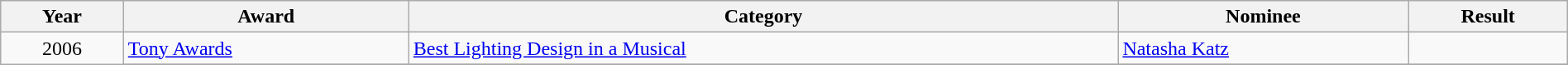<table class="wikitable" style="width:100%;">
<tr>
<th>Year</th>
<th><strong>Award</strong></th>
<th><strong>Category</strong></th>
<th><strong>Nominee</strong></th>
<th>Result</th>
</tr>
<tr>
<td rowspan="17" style="text-align: center;">2006</td>
<td><a href='#'>Tony Awards</a></td>
<td><a href='#'>Best Lighting Design in a Musical</a></td>
<td><a href='#'>Natasha Katz</a></td>
<td></td>
</tr>
<tr>
</tr>
</table>
